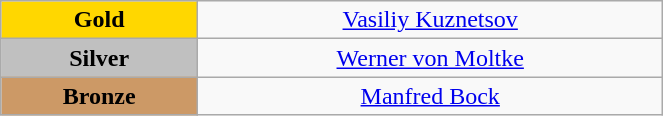<table class="wikitable" style="text-align:center; " width="35%">
<tr>
<td bgcolor="gold"><strong>Gold</strong></td>
<td><a href='#'>Vasiliy Kuznetsov</a><br>  <small><em></em></small></td>
</tr>
<tr>
<td bgcolor="silver"><strong>Silver</strong></td>
<td><a href='#'>Werner von Moltke</a><br>  <small><em></em></small></td>
</tr>
<tr>
<td bgcolor="CC9966"><strong>Bronze</strong></td>
<td><a href='#'>Manfred Bock</a><br>  <small><em></em></small></td>
</tr>
</table>
